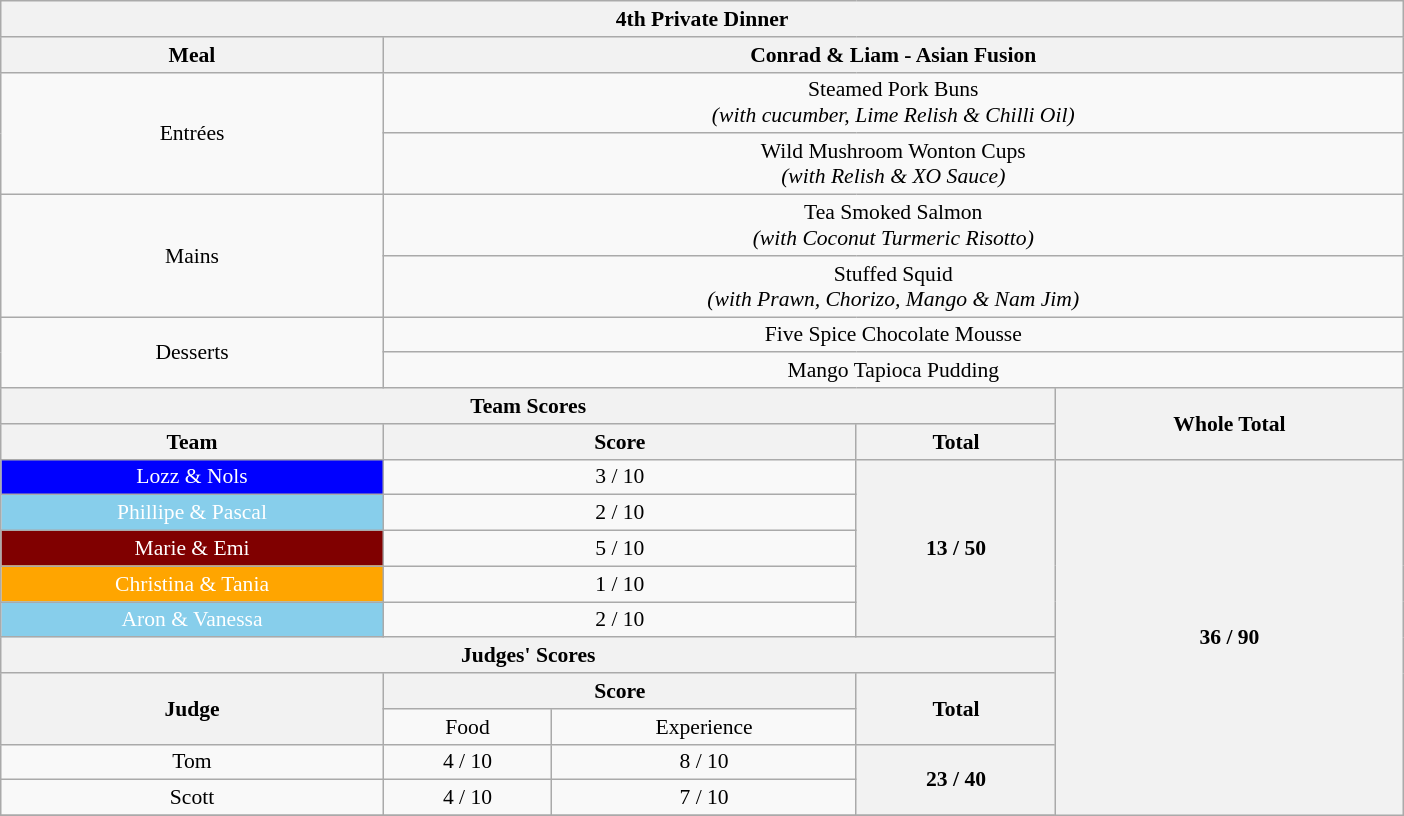<table class="wikitable plainrowheaders" style="text-align:center; font-size:90%; width:65em;">
<tr>
<th colspan="5" >4th Private Dinner</th>
</tr>
<tr>
<th style="width:15%;">Meal</th>
<th colspan="4" style="width:40%;">Conrad & Liam - Asian Fusion</th>
</tr>
<tr>
<td rowspan="2">Entrées</td>
<td colspan="4">Steamed Pork Buns<br><em>(with cucumber, Lime Relish & Chilli Oil)</em></td>
</tr>
<tr>
<td colspan="4">Wild Mushroom Wonton Cups<br><em>(with Relish & XO Sauce)</em></td>
</tr>
<tr>
<td rowspan="2">Mains</td>
<td colspan="4">Tea Smoked Salmon<br><em>(with Coconut Turmeric Risotto)</em></td>
</tr>
<tr>
<td colspan="4">Stuffed Squid<br><em>(with Prawn, Chorizo, Mango & Nam Jim)</em></td>
</tr>
<tr>
<td rowspan="2">Desserts</td>
<td colspan="4">Five Spice Chocolate Mousse</td>
</tr>
<tr>
<td colspan="4">Mango Tapioca Pudding</td>
</tr>
<tr>
<th colspan="4" >Team Scores</th>
<th rowspan="2">Whole Total</th>
</tr>
<tr>
<th>Team</th>
<th colspan="2">Score</th>
<th>Total</th>
</tr>
<tr>
<td style="background:blue; color:white;">Lozz & Nols</td>
<td colspan="2">3 / 10</td>
<th rowspan="5">13 / 50</th>
<th rowspan="11">36 / 90</th>
</tr>
<tr>
<td style="background:skyblue; color:white;">Phillipe & Pascal</td>
<td colspan="2">2 / 10</td>
</tr>
<tr>
<td style="background:maroon; color:white;">Marie & Emi</td>
<td colspan="2">5 / 10</td>
</tr>
<tr>
<td style="background:orange; color:white;">Christina & Tania</td>
<td colspan="2">1 / 10</td>
</tr>
<tr>
<td style="background:skyblue; color:white;">Aron & Vanessa</td>
<td colspan="2">2 / 10</td>
</tr>
<tr>
<th colspan="4" >Judges' Scores</th>
</tr>
<tr>
<th rowspan="2">Judge</th>
<th colspan="2">Score</th>
<th rowspan="2">Total</th>
</tr>
<tr>
<td>Food</td>
<td>Experience</td>
</tr>
<tr>
<td>Tom</td>
<td>4 / 10</td>
<td>8 / 10</td>
<th rowspan="2">23 / 40</th>
</tr>
<tr>
<td>Scott</td>
<td>4 / 10</td>
<td>7 / 10</td>
</tr>
<tr>
</tr>
</table>
